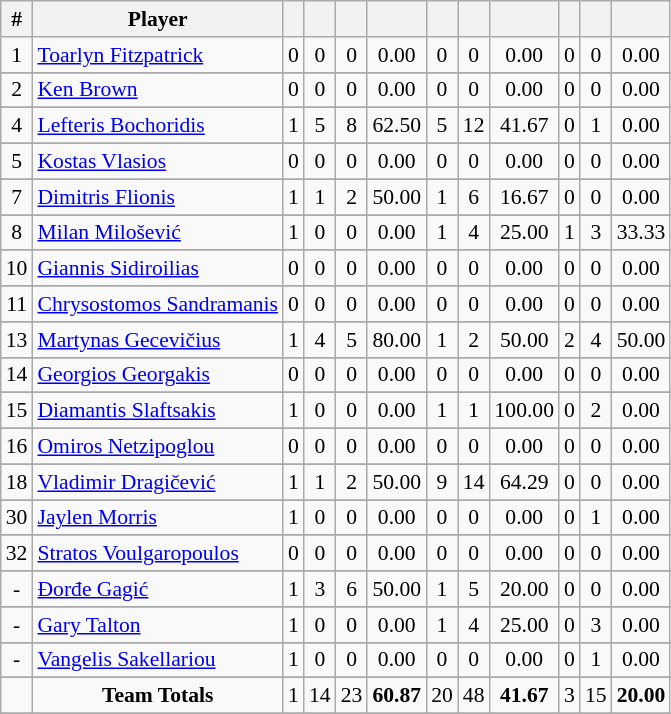<table class="wikitable sortable" style="font-size:90%; text-align:center;">
<tr>
<th>#</th>
<th>Player</th>
<th></th>
<th></th>
<th></th>
<th></th>
<th></th>
<th></th>
<th></th>
<th></th>
<th></th>
<th></th>
</tr>
<tr>
<td>1</td>
<td align="left"> <a href='#'>Toarlyn Fitzpatrick</a></td>
<td>0</td>
<td>0</td>
<td>0</td>
<td>0.00</td>
<td>0</td>
<td>0</td>
<td>0.00</td>
<td>0</td>
<td>0</td>
<td>0.00</td>
</tr>
<tr>
</tr>
<tr>
<td>2</td>
<td align="left"> <a href='#'>Ken Brown</a></td>
<td>0</td>
<td>0</td>
<td>0</td>
<td>0.00</td>
<td>0</td>
<td>0</td>
<td>0.00</td>
<td>0</td>
<td>0</td>
<td>0.00</td>
</tr>
<tr>
</tr>
<tr>
<td>4</td>
<td align="left"> <a href='#'>Lefteris Bochoridis</a></td>
<td>1</td>
<td>5</td>
<td>8</td>
<td>62.50</td>
<td>5</td>
<td>12</td>
<td>41.67</td>
<td>0</td>
<td>1</td>
<td>0.00</td>
</tr>
<tr>
</tr>
<tr>
<td>5</td>
<td align="left"> <a href='#'>Kostas Vlasios</a></td>
<td>0</td>
<td>0</td>
<td>0</td>
<td>0.00</td>
<td>0</td>
<td>0</td>
<td>0.00</td>
<td>0</td>
<td>0</td>
<td>0.00</td>
</tr>
<tr>
</tr>
<tr>
<td>7</td>
<td align="left"> <a href='#'>Dimitris Flionis</a></td>
<td>1</td>
<td>1</td>
<td>2</td>
<td>50.00</td>
<td>1</td>
<td>6</td>
<td>16.67</td>
<td>0</td>
<td>0</td>
<td>0.00</td>
</tr>
<tr>
</tr>
<tr>
<td>8</td>
<td align="left"> <a href='#'>Milan Milošević</a></td>
<td>1</td>
<td>0</td>
<td>0</td>
<td>0.00</td>
<td>1</td>
<td>4</td>
<td>25.00</td>
<td>1</td>
<td>3</td>
<td>33.33</td>
</tr>
<tr>
</tr>
<tr>
<td>10</td>
<td align="left"> <a href='#'>Giannis Sidiroilias</a></td>
<td>0</td>
<td>0</td>
<td>0</td>
<td>0.00</td>
<td>0</td>
<td>0</td>
<td>0.00</td>
<td>0</td>
<td>0</td>
<td>0.00</td>
</tr>
<tr>
</tr>
<tr>
<td>11</td>
<td align="left"> <a href='#'>Chrysostomos Sandramanis</a></td>
<td>0</td>
<td>0</td>
<td>0</td>
<td>0.00</td>
<td>0</td>
<td>0</td>
<td>0.00</td>
<td>0</td>
<td>0</td>
<td>0.00</td>
</tr>
<tr>
</tr>
<tr>
<td>13</td>
<td align="left"> <a href='#'>Martynas Gecevičius</a></td>
<td>1</td>
<td>4</td>
<td>5</td>
<td>80.00</td>
<td>1</td>
<td>2</td>
<td>50.00</td>
<td>2</td>
<td>4</td>
<td>50.00</td>
</tr>
<tr>
</tr>
<tr>
<td>14</td>
<td align="left"> <a href='#'>Georgios Georgakis</a></td>
<td>0</td>
<td>0</td>
<td>0</td>
<td>0.00</td>
<td>0</td>
<td>0</td>
<td>0.00</td>
<td>0</td>
<td>0</td>
<td>0.00</td>
</tr>
<tr>
</tr>
<tr>
<td>15</td>
<td align="left"> <a href='#'>Diamantis Slaftsakis</a></td>
<td>1</td>
<td>0</td>
<td>0</td>
<td>0.00</td>
<td>1</td>
<td>1</td>
<td>100.00</td>
<td>0</td>
<td>2</td>
<td>0.00</td>
</tr>
<tr>
</tr>
<tr>
<td>16</td>
<td align="left"> <a href='#'>Omiros Netzipoglou</a></td>
<td>0</td>
<td>0</td>
<td>0</td>
<td>0.00</td>
<td>0</td>
<td>0</td>
<td>0.00</td>
<td>0</td>
<td>0</td>
<td>0.00</td>
</tr>
<tr>
</tr>
<tr>
<td>18</td>
<td align="left"> <a href='#'>Vladimir Dragičević</a></td>
<td>1</td>
<td>1</td>
<td>2</td>
<td>50.00</td>
<td>9</td>
<td>14</td>
<td>64.29</td>
<td>0</td>
<td>0</td>
<td>0.00</td>
</tr>
<tr>
</tr>
<tr>
<td>30</td>
<td align="left"> <a href='#'>Jaylen Morris</a></td>
<td>1</td>
<td>0</td>
<td>0</td>
<td>0.00</td>
<td>0</td>
<td>0</td>
<td>0.00</td>
<td>0</td>
<td>1</td>
<td>0.00</td>
</tr>
<tr>
</tr>
<tr>
<td>32</td>
<td align="left"> <a href='#'>Stratos Voulgaropoulos</a></td>
<td>0</td>
<td>0</td>
<td>0</td>
<td>0.00</td>
<td>0</td>
<td>0</td>
<td>0.00</td>
<td>0</td>
<td>0</td>
<td>0.00</td>
</tr>
<tr>
</tr>
<tr>
<td>-</td>
<td align="left"> <a href='#'>Đorđe Gagić</a></td>
<td>1</td>
<td>3</td>
<td>6</td>
<td>50.00</td>
<td>1</td>
<td>5</td>
<td>20.00</td>
<td>0</td>
<td>0</td>
<td>0.00</td>
</tr>
<tr>
</tr>
<tr>
<td>-</td>
<td align="left"> <a href='#'>Gary Talton</a></td>
<td>1</td>
<td>0</td>
<td>0</td>
<td>0.00</td>
<td>1</td>
<td>4</td>
<td>25.00</td>
<td>0</td>
<td>3</td>
<td>0.00</td>
</tr>
<tr>
</tr>
<tr>
<td>-</td>
<td align="left"> <a href='#'>Vangelis Sakellariou</a></td>
<td>1</td>
<td>0</td>
<td>0</td>
<td>0.00</td>
<td>0</td>
<td>0</td>
<td>0.00</td>
<td>0</td>
<td>1</td>
<td>0.00</td>
</tr>
<tr>
</tr>
<tr>
<td></td>
<td><strong>Team Totals</strong></td>
<td>1</td>
<td>14</td>
<td>23</td>
<td><strong>60.87</strong></td>
<td>20</td>
<td>48</td>
<td><strong>41.67</strong></td>
<td>3</td>
<td>15</td>
<td><strong>20.00</strong></td>
</tr>
<tr>
</tr>
</table>
